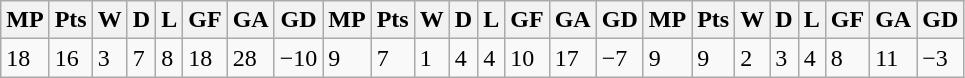<table class="wikitable">
<tr>
<th>MP</th>
<th>Pts</th>
<th>W</th>
<th>D</th>
<th>L</th>
<th>GF</th>
<th>GA</th>
<th>GD</th>
<th>MP</th>
<th>Pts</th>
<th>W</th>
<th>D</th>
<th>L</th>
<th>GF</th>
<th>GA</th>
<th>GD</th>
<th>MP</th>
<th>Pts</th>
<th>W</th>
<th>D</th>
<th>L</th>
<th>GF</th>
<th>GA</th>
<th>GD</th>
</tr>
<tr>
<td>18</td>
<td>16</td>
<td>3</td>
<td>7</td>
<td>8</td>
<td>18</td>
<td>28</td>
<td>−10</td>
<td>9</td>
<td>7</td>
<td>1</td>
<td>4</td>
<td>4</td>
<td>10</td>
<td>17</td>
<td>−7</td>
<td>9</td>
<td>9</td>
<td>2</td>
<td>3</td>
<td>4</td>
<td>8</td>
<td>11</td>
<td>−3</td>
</tr>
</table>
